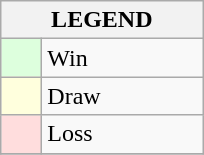<table class="wikitable" border="1">
<tr>
<th colspan="2">LEGEND</th>
</tr>
<tr>
<td style="background:#ddffdd;" width=20> </td>
<td width=100>Win</td>
</tr>
<tr>
<td style="background:#ffffdd"  width=20> </td>
<td width=100>Draw</td>
</tr>
<tr>
<td style="background:#ffdddd;" width=20> </td>
<td width=100>Loss</td>
</tr>
<tr>
</tr>
</table>
